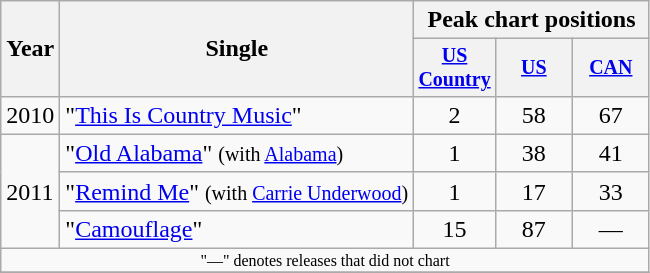<table class="wikitable">
<tr>
<th rowspan="2">Year</th>
<th rowspan="2">Single</th>
<th colspan="3">Peak chart positions</th>
</tr>
<tr style="font-size:smaller">
<th width="45"><a href='#'>US Country</a></th>
<th width="45"><a href='#'>US</a></th>
<th width="45"><a href='#'>CAN</a></th>
</tr>
<tr>
<td>2010</td>
<td>"<a href='#'>This Is Country Music</a>"</td>
<td align="center">2</td>
<td align="center">58</td>
<td align="center">67</td>
</tr>
<tr>
<td rowspan="3">2011</td>
<td>"<a href='#'>Old Alabama</a>" <small>(with <a href='#'>Alabama</a>)</small></td>
<td align="center">1</td>
<td align="center">38</td>
<td align="center">41</td>
</tr>
<tr>
<td>"<a href='#'>Remind Me</a>" <small>(with <a href='#'>Carrie Underwood</a>)</small></td>
<td align="center">1</td>
<td align="center">17</td>
<td align="center">33</td>
</tr>
<tr>
<td>"<a href='#'>Camouflage</a>"</td>
<td align="center">15</td>
<td align="center">87</td>
<td align="center">—</td>
</tr>
<tr>
<td align="center" colspan="5" style="font-size:8pt">"—" denotes releases that did not chart</td>
</tr>
<tr>
</tr>
</table>
